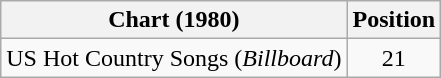<table class="wikitable">
<tr>
<th>Chart (1980)</th>
<th>Position</th>
</tr>
<tr>
<td>US Hot Country Songs (<em>Billboard</em>)</td>
<td align="center">21</td>
</tr>
</table>
